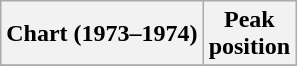<table class="wikitable plainrowheaders" style="text-align:center">
<tr>
<th scope="col">Chart (1973–1974)</th>
<th scope="col">Peak<br>position</th>
</tr>
<tr>
</tr>
</table>
